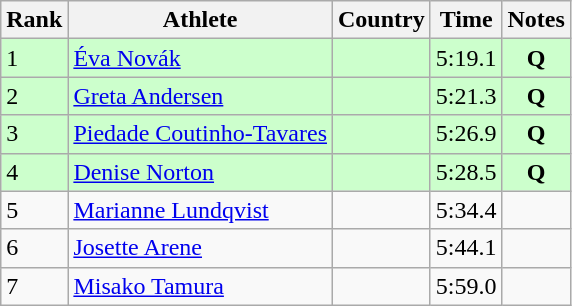<table class="wikitable">
<tr>
<th>Rank</th>
<th>Athlete</th>
<th>Country</th>
<th>Time</th>
<th>Notes</th>
</tr>
<tr bgcolor=#CCFFCC>
<td>1</td>
<td><a href='#'>Éva Novák</a></td>
<td></td>
<td>5:19.1</td>
<td align=center><strong>Q</strong></td>
</tr>
<tr bgcolor=#CCFFCC>
<td>2</td>
<td><a href='#'>Greta Andersen</a></td>
<td></td>
<td>5:21.3</td>
<td align=center><strong>Q</strong></td>
</tr>
<tr bgcolor=#CCFFCC>
<td>3</td>
<td><a href='#'>Piedade Coutinho-Tavares</a></td>
<td></td>
<td>5:26.9</td>
<td align=center><strong>Q</strong></td>
</tr>
<tr bgcolor=#CCFFCC>
<td>4</td>
<td><a href='#'>Denise Norton</a></td>
<td></td>
<td>5:28.5</td>
<td align=center><strong>Q</strong></td>
</tr>
<tr>
<td>5</td>
<td><a href='#'>Marianne Lundqvist</a></td>
<td></td>
<td>5:34.4</td>
<td></td>
</tr>
<tr>
<td>6</td>
<td><a href='#'>Josette Arene</a></td>
<td></td>
<td>5:44.1</td>
<td></td>
</tr>
<tr>
<td>7</td>
<td><a href='#'>Misako Tamura</a></td>
<td></td>
<td>5:59.0</td>
<td></td>
</tr>
</table>
